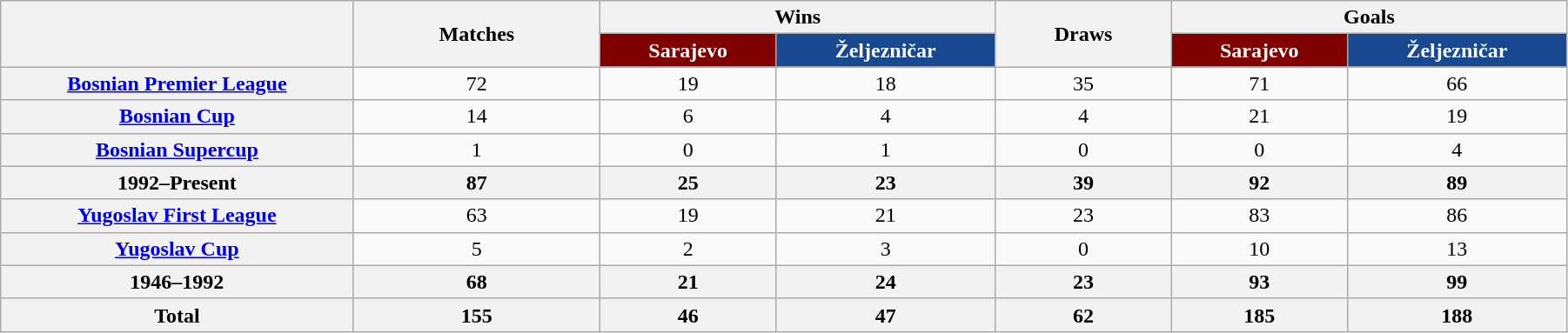<table class="wikitable sortable" style="text-align:center; width:95%;">
<tr>
<th rowspan="2"  style="width:10%;"></th>
<th rowspan="2"  style="width:7%;">Matches</th>
<th colspan="2"  style="width:10%;">Wins</th>
<th rowspan="2"  style="width:5%;">Draws</th>
<th colspan="2"  style="width:10%;">Goals</th>
</tr>
<tr>
<th style="background:#800000; color:#fff;">Sarajevo</th>
<th style="background:#18488f; color:#FFFFFF;">Željezničar</th>
<th style="background:#800000; color:#fff;">Sarajevo</th>
<th style="background:#18488f; color:#FFFFFF;">Željezničar</th>
</tr>
<tr>
<th scope=row><a href='#'>Bosnian Premier League</a></th>
<td>72</td>
<td>19</td>
<td>18</td>
<td>35</td>
<td>71</td>
<td>66</td>
</tr>
<tr>
<th scope=row><a href='#'>Bosnian Cup</a></th>
<td>14</td>
<td>6</td>
<td>4</td>
<td>4</td>
<td>21</td>
<td>19</td>
</tr>
<tr>
<th scope=row><a href='#'>Bosnian Supercup</a></th>
<td>1</td>
<td>0</td>
<td>1</td>
<td>0</td>
<td>0</td>
<td>4</td>
</tr>
<tr>
<th scope=row>1992–Present</th>
<th>87</th>
<th>25</th>
<th>23</th>
<th>39</th>
<th>92</th>
<th>89</th>
</tr>
<tr>
<th scope=row><a href='#'>Yugoslav First League</a></th>
<td>63</td>
<td>19</td>
<td>21</td>
<td>23</td>
<td>83</td>
<td>86</td>
</tr>
<tr>
<th scope=row><a href='#'>Yugoslav Cup</a></th>
<td>5</td>
<td>2</td>
<td>3</td>
<td>0</td>
<td>10</td>
<td>13</td>
</tr>
<tr>
<th scope=row>1946–1992</th>
<th>68</th>
<th>21</th>
<th>24</th>
<th>23</th>
<th>93</th>
<th>99</th>
</tr>
<tr>
<th scope=row>Total</th>
<th scope=row>155</th>
<th>46</th>
<th>47</th>
<th>62</th>
<th>185</th>
<th>188</th>
</tr>
</table>
